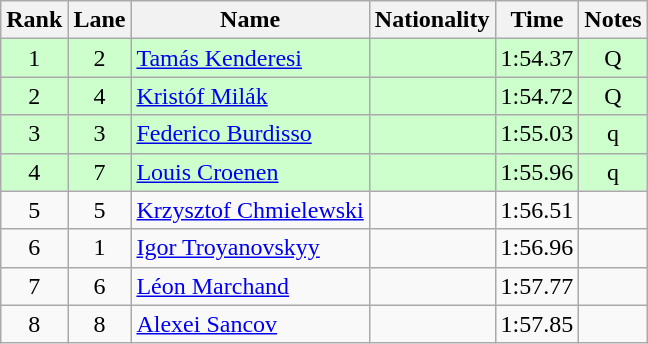<table class="wikitable sortable" style="text-align:center">
<tr>
<th>Rank</th>
<th>Lane</th>
<th>Name</th>
<th>Nationality</th>
<th>Time</th>
<th>Notes</th>
</tr>
<tr bgcolor=ccffcc>
<td>1</td>
<td>2</td>
<td align=left><a href='#'>Tamás Kenderesi</a></td>
<td align=left></td>
<td>1:54.37</td>
<td>Q</td>
</tr>
<tr bgcolor=ccffcc>
<td>2</td>
<td>4</td>
<td align=left><a href='#'>Kristóf Milák</a></td>
<td align=left></td>
<td>1:54.72</td>
<td>Q</td>
</tr>
<tr bgcolor=ccffcc>
<td>3</td>
<td>3</td>
<td align=left><a href='#'>Federico Burdisso</a></td>
<td align=left></td>
<td>1:55.03</td>
<td>q</td>
</tr>
<tr bgcolor=ccffcc>
<td>4</td>
<td>7</td>
<td align=left><a href='#'>Louis Croenen</a></td>
<td align=left></td>
<td>1:55.96</td>
<td>q</td>
</tr>
<tr>
<td>5</td>
<td>5</td>
<td align=left><a href='#'>Krzysztof Chmielewski</a></td>
<td align=left></td>
<td>1:56.51</td>
<td></td>
</tr>
<tr>
<td>6</td>
<td>1</td>
<td align=left><a href='#'>Igor Troyanovskyy</a></td>
<td align=left></td>
<td>1:56.96</td>
<td></td>
</tr>
<tr>
<td>7</td>
<td>6</td>
<td align=left><a href='#'>Léon Marchand</a></td>
<td align=left></td>
<td>1:57.77</td>
<td></td>
</tr>
<tr>
<td>8</td>
<td>8</td>
<td align=left><a href='#'>Alexei Sancov</a></td>
<td align=left></td>
<td>1:57.85</td>
<td></td>
</tr>
</table>
